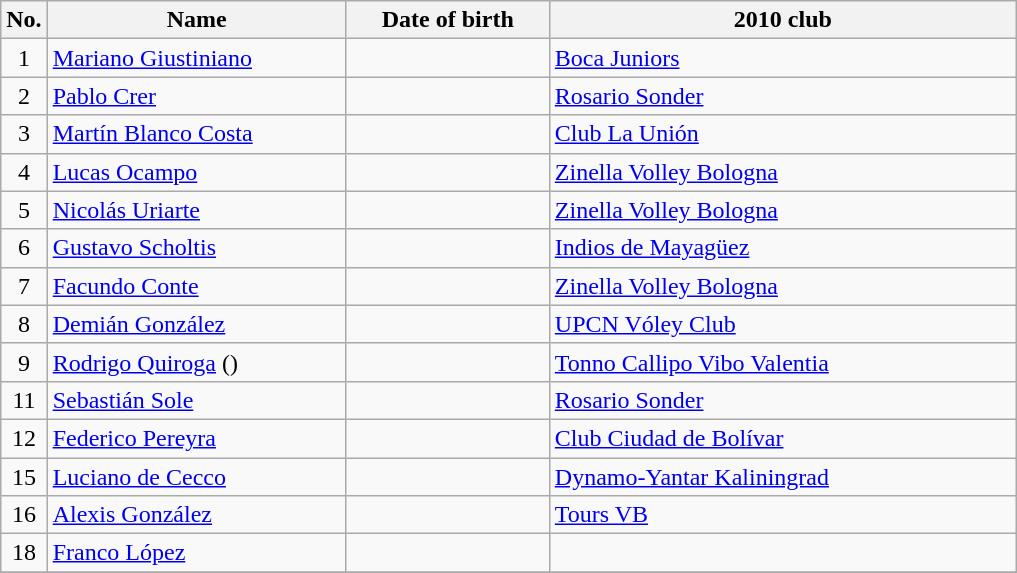<table class="wikitable sortable" style="font-size:100%; text-align:center;">
<tr>
<th>No.</th>
<th style="width:12em">Name</th>
<th style="width:8em">Date of birth</th>
<th style="width:19em">2010 club</th>
</tr>
<tr>
<td>1</td>
<td align=left><a href='#'>Mariano Giustiniano</a></td>
<td align=right></td>
<td align=left> <a href='#'>Boca Juniors</a></td>
</tr>
<tr>
<td>2</td>
<td align=left><a href='#'>Pablo Crer</a></td>
<td align=right></td>
<td align=left> <a href='#'>Rosario Sonder</a></td>
</tr>
<tr>
<td>3</td>
<td align=left><a href='#'>Martín Blanco Costa</a></td>
<td align=right></td>
<td align=left> <a href='#'>Club La Unión</a></td>
</tr>
<tr>
<td>4</td>
<td align=left><a href='#'>Lucas Ocampo</a></td>
<td align=right></td>
<td align=left> <a href='#'>Zinella Volley Bologna</a></td>
</tr>
<tr>
<td>5</td>
<td align=left><a href='#'>Nicolás Uriarte</a></td>
<td align=right></td>
<td align=left> <a href='#'>Zinella Volley Bologna</a></td>
</tr>
<tr>
<td>6</td>
<td align=left><a href='#'>Gustavo Scholtis</a></td>
<td align=right></td>
<td align=left> <a href='#'>Indios de Mayagüez</a></td>
</tr>
<tr>
<td>7</td>
<td align=left><a href='#'>Facundo Conte</a></td>
<td align=right></td>
<td align=left> <a href='#'>Zinella Volley Bologna</a></td>
</tr>
<tr>
<td>8</td>
<td align=left><a href='#'>Demián González</a></td>
<td align=right></td>
<td align=left> <a href='#'>UPCN Vóley Club</a></td>
</tr>
<tr>
<td>9</td>
<td align=left><a href='#'>Rodrigo Quiroga</a> ()</td>
<td align=right></td>
<td align=left> <a href='#'>Tonno Callipo Vibo Valentia</a></td>
</tr>
<tr>
<td>11</td>
<td align=left><a href='#'>Sebastián Sole</a></td>
<td align=right></td>
<td align=left> <a href='#'>Rosario Sonder</a></td>
</tr>
<tr>
<td>12</td>
<td align=left><a href='#'>Federico Pereyra</a></td>
<td align=right></td>
<td align=left> <a href='#'>Club Ciudad de Bolívar</a></td>
</tr>
<tr>
<td>15</td>
<td align=left><a href='#'>Luciano de Cecco</a></td>
<td align=right></td>
<td align=left> <a href='#'>Dynamo-Yantar Kaliningrad</a></td>
</tr>
<tr>
<td>16</td>
<td align=left><a href='#'>Alexis González</a></td>
<td align=right></td>
<td align=left> <a href='#'>Tours VB</a></td>
</tr>
<tr>
<td>18</td>
<td align=left><a href='#'>Franco López</a></td>
<td align=right></td>
<td align=left></td>
</tr>
<tr>
</tr>
</table>
